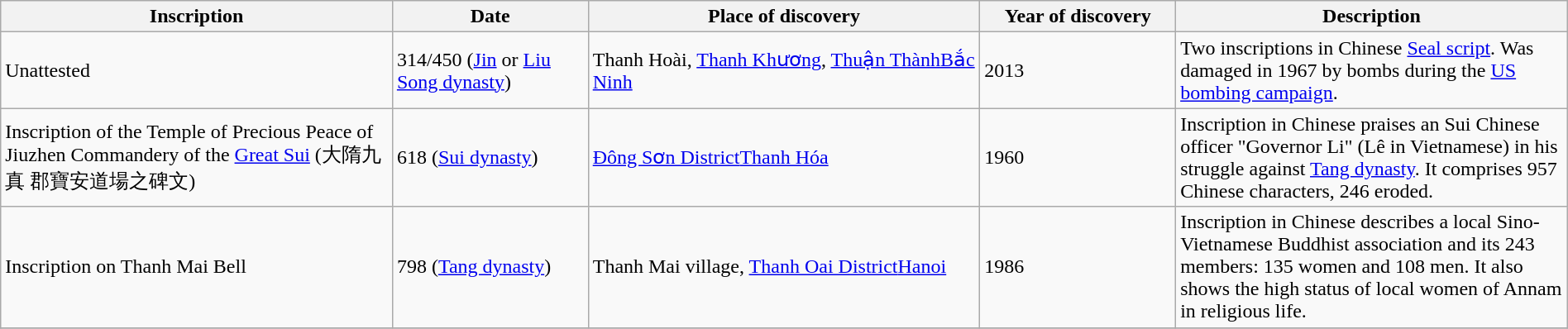<table class="wikitable sortable" style="width: 100%">
<tr>
<th width="20%">Inscription</th>
<th width="10%">Date</th>
<th width="20%">Place of discovery</th>
<th width="10%">Year of discovery</th>
<th width="20%">Description</th>
</tr>
<tr>
<td>Unattested</td>
<td>314/450 (<a href='#'>Jin</a> or <a href='#'>Liu Song dynasty</a>)</td>
<td>Thanh Hoài, <a href='#'>Thanh Khương</a>, <a href='#'>Thuận Thành</a><a href='#'>Bắc Ninh</a><small></small></td>
<td>2013</td>
<td>Two inscriptions in Chinese <a href='#'>Seal script</a>. Was damaged in 1967 by bombs during the <a href='#'>US bombing campaign</a>.</td>
</tr>
<tr>
<td>Inscription of the Temple of Precious Peace of Jiuzhen Commandery of the <a href='#'>Great Sui</a> (大隋九真 郡寶安道場之碑文)</td>
<td>618 (<a href='#'>Sui dynasty</a>)</td>
<td><a href='#'>Đông Sơn District</a><a href='#'>Thanh Hóa</a><small></small></td>
<td>1960</td>
<td>Inscription in Chinese praises an Sui Chinese officer "Governor Li" (Lê in Vietnamese) in his struggle against <a href='#'>Tang dynasty</a>. It comprises 957 Chinese characters, 246 eroded.</td>
</tr>
<tr>
<td>Inscription on Thanh Mai Bell</td>
<td>798 (<a href='#'>Tang dynasty</a>)</td>
<td>Thanh Mai village, <a href='#'>Thanh Oai District</a><a href='#'>Hanoi</a><small></small></td>
<td>1986</td>
<td>Inscription in Chinese describes a local Sino-Vietnamese Buddhist association and its 243 members: 135 women and 108 men. It also shows the high status of local women of Annam in religious life.</td>
</tr>
<tr>
</tr>
</table>
